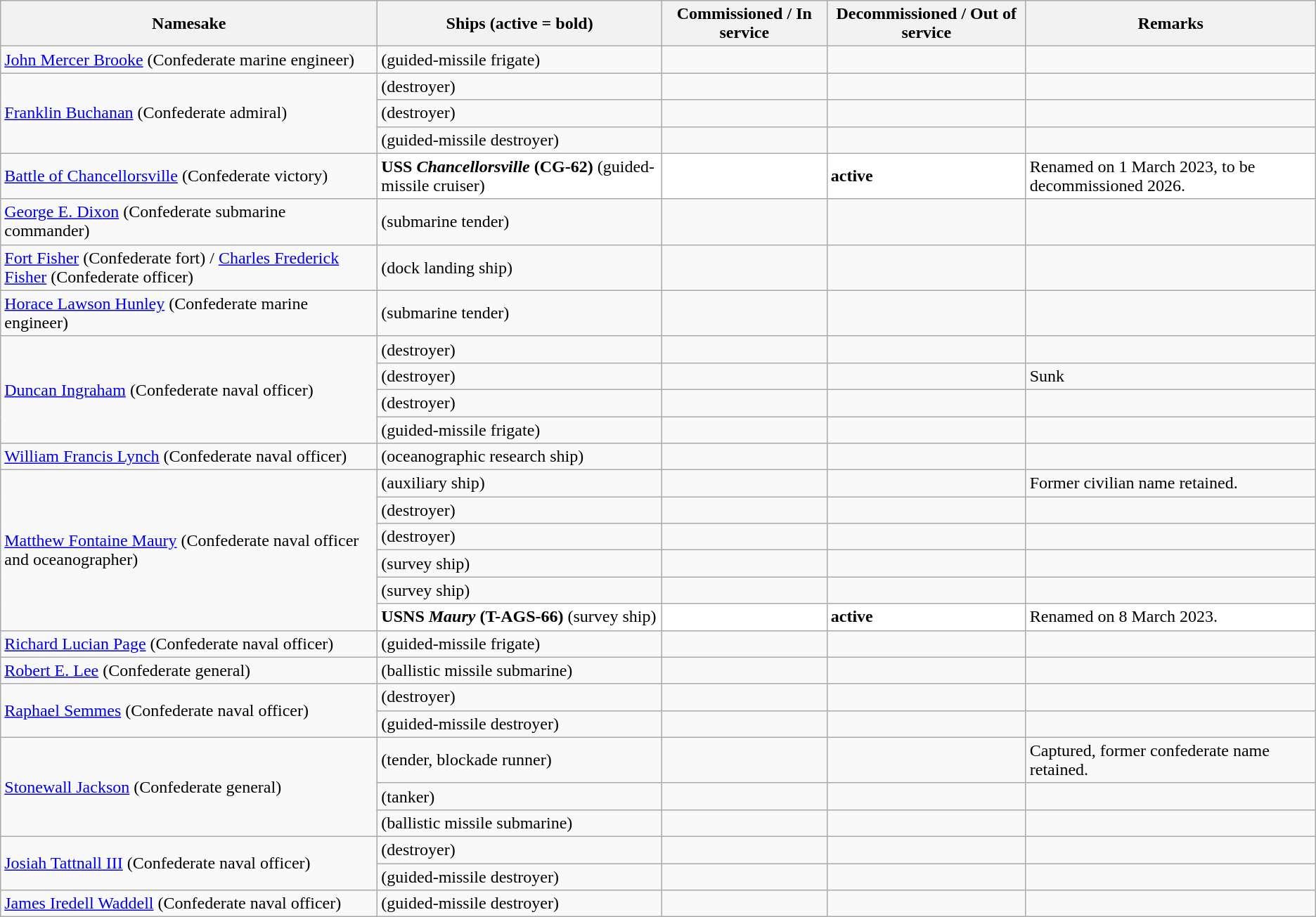<table class="wikitable sortable" border="1">
<tr>
<th>Namesake</th>
<th>Ships (active = bold)</th>
<th>Commissioned / In service</th>
<th>Decommissioned / Out of service</th>
<th>Remarks</th>
</tr>
<tr>
<td><a href='#'>John Mercer Brooke</a> (Confederate marine engineer)</td>
<td> (guided-missile frigate)</td>
<td></td>
<td></td>
<td></td>
</tr>
<tr>
<td rowspan="3"><a href='#'>Franklin Buchanan</a>  (Confederate admiral)</td>
<td> (destroyer)</td>
<td></td>
<td></td>
<td></td>
</tr>
<tr>
<td> (destroyer)</td>
<td></td>
<td></td>
<td></td>
</tr>
<tr>
<td> (guided-missile destroyer)</td>
<td></td>
<td></td>
<td></td>
</tr>
<tr>
<td><a href='#'>Battle of Chancellorsville</a> (Confederate victory)</td>
<td style="background: white;"><strong>USS <em>Chancellorsville</em> (CG-62)</strong> (guided-missile cruiser)</td>
<td style="background: white;"><strong></strong></td>
<td style="background: white;"><strong>active</strong></td>
<td style="background: white;">Renamed <strong></strong> on 1 March 2023, to be decommissioned 2026.</td>
</tr>
<tr>
<td><a href='#'>George E. Dixon</a>  (Confederate submarine commander)</td>
<td> (submarine tender)</td>
<td></td>
<td></td>
<td></td>
</tr>
<tr>
<td><a href='#'>Fort Fisher</a>  (Confederate fort) / <a href='#'>Charles Frederick Fisher</a> (Confederate officer)</td>
<td> (dock landing ship)</td>
<td></td>
<td></td>
<td></td>
</tr>
<tr>
<td><a href='#'>Horace Lawson Hunley</a>  (Confederate marine engineer)</td>
<td> (submarine tender)</td>
<td></td>
<td></td>
<td></td>
</tr>
<tr>
<td rowspan="4"><a href='#'>Duncan Ingraham</a>  (Confederate naval officer)</td>
<td> (destroyer)</td>
<td></td>
<td></td>
<td></td>
</tr>
<tr>
<td> (destroyer)</td>
<td></td>
<td></td>
<td>Sunk</td>
</tr>
<tr>
<td> (destroyer)</td>
<td></td>
<td></td>
<td></td>
</tr>
<tr>
<td> (guided-missile frigate)</td>
<td></td>
<td></td>
<td></td>
</tr>
<tr>
<td><a href='#'>William Francis Lynch</a>  (Confederate naval officer)</td>
<td> (oceanographic research ship)</td>
<td></td>
<td></td>
<td></td>
</tr>
<tr>
<td rowspan="6"><a href='#'>Matthew Fontaine Maury</a>  (Confederate naval officer and oceanographer)</td>
<td> (auxiliary ship)</td>
<td></td>
<td></td>
<td>Former civilian name retained.</td>
</tr>
<tr>
<td> (destroyer)</td>
<td></td>
<td></td>
<td></td>
</tr>
<tr>
<td> (destroyer)</td>
<td></td>
<td></td>
<td></td>
</tr>
<tr>
<td> (survey ship)</td>
<td></td>
<td></td>
<td></td>
</tr>
<tr>
<td> (survey ship)</td>
<td></td>
<td></td>
<td></td>
</tr>
<tr>
<td style="background: white;"><strong>USNS <em>Maury</em> (T-AGS-66)</strong> (survey ship)</td>
<td style="background: white;"><strong></strong></td>
<td style="background: white;"><strong>active</strong></td>
<td style="background: white;">Renamed <strong></strong> on 8 March 2023.</td>
</tr>
<tr>
<td><a href='#'>Richard Lucian Page</a>  (Confederate naval officer)</td>
<td> (guided-missile frigate)</td>
<td></td>
<td></td>
<td></td>
</tr>
<tr>
<td><a href='#'>Robert E. Lee</a>  (Confederate general)</td>
<td> (ballistic missile submarine)</td>
<td></td>
<td></td>
<td></td>
</tr>
<tr>
<td rowspan="2"><a href='#'>Raphael Semmes</a>  (Confederate  naval officer)</td>
<td> (destroyer)</td>
<td></td>
<td></td>
<td></td>
</tr>
<tr>
<td> (guided-missile destroyer)</td>
<td></td>
<td></td>
<td></td>
</tr>
<tr>
<td rowspan="3"><a href='#'>Stonewall Jackson</a>  (Confederate general)</td>
<td> (tender, blockade runner)</td>
<td></td>
<td></td>
<td>Captured, former confederate name retained.</td>
</tr>
<tr>
<td> (tanker)</td>
<td></td>
<td></td>
<td></td>
</tr>
<tr>
<td> (ballistic missile submarine)</td>
<td></td>
<td></td>
<td></td>
</tr>
<tr>
<td rowspan="2"><a href='#'>Josiah Tattnall III</a>  (Confederate naval officer)</td>
<td> (destroyer)</td>
<td></td>
<td></td>
<td></td>
</tr>
<tr>
<td> (guided-missile destroyer)</td>
<td></td>
<td></td>
<td></td>
</tr>
<tr>
<td><a href='#'>James Iredell Waddell</a>  (Confederate naval officer)</td>
<td> (guided-missile destroyer)</td>
<td></td>
<td></td>
<td></td>
</tr>
</table>
